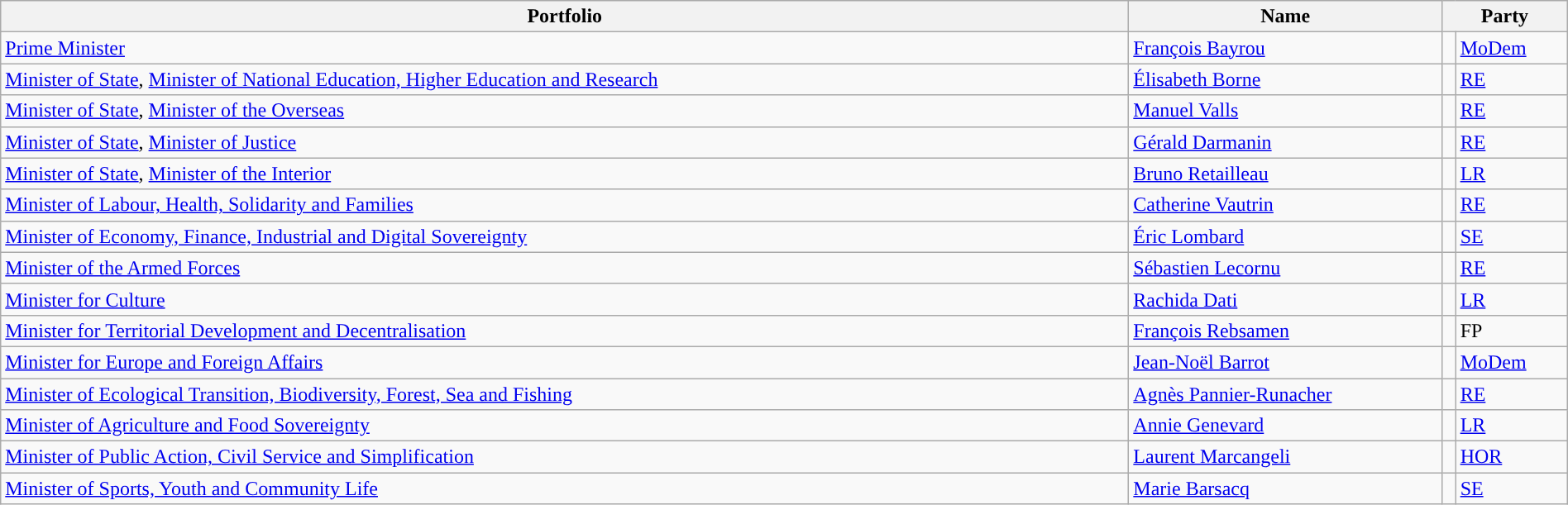<table class="wikitable" style="width:100%">
<tr>
<th>Portfolio</th>
<th style="width:20%">Name</th>
<th colspan="2" style="width:8%">Party</th>
</tr>
<tr>
<td><a href='#'>Prime Minister</a></td>
<td><a href='#'>François Bayrou</a></td>
<td style="background: "></td>
<td><a href='#'>MoDem</a></td>
</tr>
<tr>
<td><a href='#'>Minister of State</a>, <a href='#'>Minister of National Education, Higher Education and Research</a></td>
<td><a href='#'>Élisabeth Borne</a></td>
<td style="background:"></td>
<td><a href='#'>RE</a></td>
</tr>
<tr>
<td><a href='#'>Minister of State</a>, <a href='#'>Minister of the Overseas</a></td>
<td><a href='#'>Manuel Valls</a></td>
<td style="background:"></td>
<td><a href='#'>RE</a></td>
</tr>
<tr>
<td><a href='#'>Minister of State</a>, <a href='#'>Minister of Justice</a></td>
<td><a href='#'>Gérald Darmanin</a></td>
<td style="background:"></td>
<td><a href='#'>RE</a></td>
</tr>
<tr>
<td><a href='#'>Minister of State</a>, <a href='#'>Minister of the Interior</a></td>
<td><a href='#'>Bruno Retailleau</a></td>
<td style="background:"></td>
<td><a href='#'>LR</a></td>
</tr>
<tr>
<td><a href='#'>Minister of Labour, Health, Solidarity and Families</a></td>
<td><a href='#'>Catherine Vautrin</a></td>
<td style="background:"></td>
<td><a href='#'>RE</a></td>
</tr>
<tr>
<td><a href='#'>Minister of Economy, Finance, Industrial and Digital Sovereignty</a></td>
<td><a href='#'>Éric Lombard</a></td>
<td style="background:"></td>
<td><a href='#'>SE</a></td>
</tr>
<tr>
<td><a href='#'>Minister of the Armed Forces</a></td>
<td><a href='#'>Sébastien Lecornu</a></td>
<td style="background:"></td>
<td><a href='#'>RE</a></td>
</tr>
<tr>
<td><a href='#'>Minister for Culture</a></td>
<td><a href='#'>Rachida Dati</a></td>
<td style="background:"></td>
<td><a href='#'>LR</a></td>
</tr>
<tr>
<td><a href='#'>Minister for Territorial Development and Decentralisation</a></td>
<td><a href='#'>François Rebsamen</a></td>
<td style="background:"></td>
<td>FP</td>
</tr>
<tr>
<td><a href='#'>Minister for Europe and Foreign Affairs</a></td>
<td><a href='#'>Jean-Noël Barrot</a></td>
<td style="background: "></td>
<td><a href='#'>MoDem</a></td>
</tr>
<tr>
<td><a href='#'>Minister of Ecological Transition, Biodiversity, Forest, Sea and Fishing</a></td>
<td><a href='#'>Agnès Pannier-Runacher</a></td>
<td style="background:"></td>
<td><a href='#'>RE</a></td>
</tr>
<tr>
<td><a href='#'>Minister of Agriculture and Food Sovereignty</a></td>
<td><a href='#'>Annie Genevard</a></td>
<td style="background:"></td>
<td><a href='#'>LR</a></td>
</tr>
<tr>
<td><a href='#'>Minister of Public Action, Civil Service and Simplification</a></td>
<td><a href='#'>Laurent Marcangeli</a></td>
<td style="background:"></td>
<td><a href='#'>HOR</a></td>
</tr>
<tr>
<td><a href='#'>Minister of Sports, Youth and Community Life</a></td>
<td><a href='#'>Marie Barsacq</a></td>
<td style="background:"></td>
<td><a href='#'>SE</a></td>
</tr>
</table>
